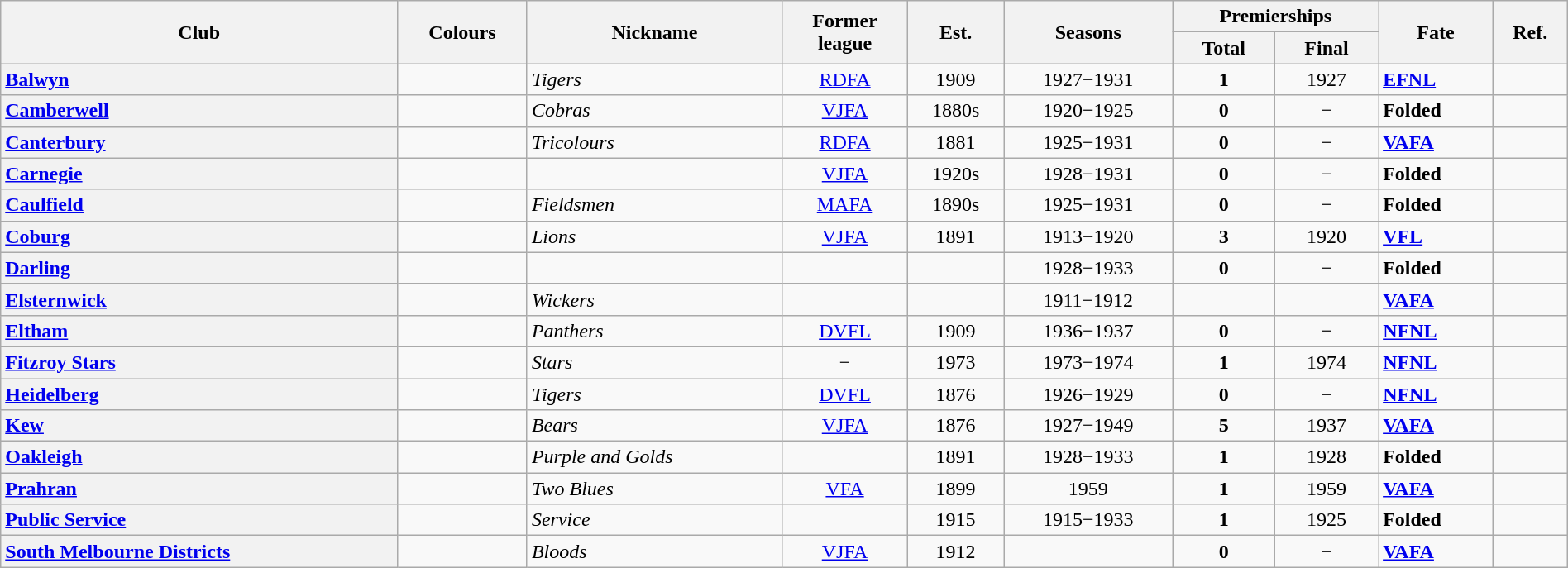<table class="wikitable sortable" style="text-align:center; width:100%">
<tr>
<th rowspan="2">Club</th>
<th rowspan="2"; class=unsortable>Colours</th>
<th rowspan="2">Nickname</th>
<th rowspan="2">Former<br>league</th>
<th rowspan="2">Est.</th>
<th rowspan="2">Seasons</th>
<th colspan="2">Premierships</th>
<th rowspan="2">Fate</th>
<th rowspan="2"; class=unsortable>Ref.</th>
</tr>
<tr>
<th>Total</th>
<th>Final</th>
</tr>
<tr>
<th style="text-align:left"><a href='#'>Balwyn</a></th>
<td></td>
<td align="left"><em>Tigers</em></td>
<td><a href='#'>RDFA</a></td>
<td align="center">1909</td>
<td align="center">1927−1931</td>
<td><strong>1</strong></td>
<td>1927</td>
<td align="left"><strong><a href='#'>EFNL</a></strong></td>
<td></td>
</tr>
<tr>
<th style="text-align:left"><a href='#'>Camberwell</a></th>
<td></td>
<td align="left"><em>Cobras</em></td>
<td><a href='#'>VJFA</a></td>
<td align="center">1880s</td>
<td align="center">1920−1925</td>
<td><strong>0</strong></td>
<td>−</td>
<td align="left"><strong>Folded</strong><br></td>
<td></td>
</tr>
<tr>
<th style="text-align:left"><a href='#'>Canterbury</a></th>
<td></td>
<td align="left"><em>Tricolours</em></td>
<td><a href='#'>RDFA</a></td>
<td align="center">1881</td>
<td align="center">1925−1931</td>
<td><strong>0</strong></td>
<td>−</td>
<td align="left"><strong><a href='#'>VAFA</a></strong></td>
<td></td>
</tr>
<tr>
<th style="text-align:left"><a href='#'>Carnegie</a></th>
<td></td>
<td align="left"></td>
<td><a href='#'>VJFA</a></td>
<td align="center">1920s</td>
<td align="center">1928−1931</td>
<td><strong>0</strong></td>
<td>−</td>
<td align="left"><strong>Folded</strong><br></td>
<td></td>
</tr>
<tr>
<th style="text-align:left"><a href='#'>Caulfield</a></th>
<td></td>
<td align="left"><em>Fieldsmen</em></td>
<td><a href='#'>MAFA</a></td>
<td align="center">1890s</td>
<td align="center">1925−1931</td>
<td><strong>0</strong></td>
<td>−</td>
<td align="left"><strong>Folded</strong><br></td>
<td></td>
</tr>
<tr>
<th style="text-align:left"><a href='#'>Coburg</a></th>
<td></td>
<td align="left"><em>Lions</em></td>
<td><a href='#'>VJFA</a></td>
<td align="center">1891</td>
<td align="center">1913−1920</td>
<td><strong>3</strong></td>
<td>1920</td>
<td align="left"><strong><a href='#'>VFL</a></strong></td>
<td></td>
</tr>
<tr>
<th style="text-align:left"><a href='#'>Darling</a></th>
<td></td>
<td align="left"></td>
<td></td>
<td align="center"></td>
<td align="center">1928−1933</td>
<td><strong>0</strong></td>
<td>−</td>
<td align="left"><strong>Folded</strong><br></td>
<td></td>
</tr>
<tr>
<th style="text-align:left"><a href='#'>Elsternwick</a></th>
<td></td>
<td align="left"><em>Wickers</em></td>
<td></td>
<td align="center"></td>
<td align="center">1911−1912</td>
<td></td>
<td></td>
<td align="left"><strong><a href='#'>VAFA</a></strong></td>
<td></td>
</tr>
<tr>
<th style="text-align:left"><a href='#'>Eltham</a></th>
<td></td>
<td align="left"><em>Panthers</em></td>
<td><a href='#'>DVFL</a></td>
<td align="center">1909</td>
<td align="center">1936−1937</td>
<td><strong>0</strong></td>
<td>−</td>
<td align="left"><strong><a href='#'>NFNL</a></strong></td>
<td></td>
</tr>
<tr>
<th style="text-align:left"><a href='#'>Fitzroy Stars</a></th>
<td></td>
<td align="left"><em>Stars</em></td>
<td>−</td>
<td align="center">1973</td>
<td align="center">1973−1974</td>
<td><strong>1</strong></td>
<td>1974</td>
<td align="left"><strong><a href='#'>NFNL</a></strong></td>
<td></td>
</tr>
<tr>
<th style="text-align:left"><a href='#'>Heidelberg</a></th>
<td></td>
<td align="left"><em>Tigers</em></td>
<td><a href='#'>DVFL</a></td>
<td align="center">1876</td>
<td align="center">1926−1929</td>
<td><strong>0</strong></td>
<td>−</td>
<td align="left"><strong><a href='#'>NFNL</a></strong></td>
<td></td>
</tr>
<tr>
<th style="text-align:left"><a href='#'>Kew</a></th>
<td></td>
<td align="left"><em>Bears</em></td>
<td><a href='#'>VJFA</a></td>
<td align="center">1876</td>
<td align="center">1927−1949</td>
<td><strong>5</strong></td>
<td>1937</td>
<td align="left"><strong><a href='#'>VAFA</a></strong></td>
<td></td>
</tr>
<tr>
<th style="text-align:left"><a href='#'>Oakleigh</a></th>
<td></td>
<td align="left"><em>Purple and Golds</em></td>
<td></td>
<td align="center">1891</td>
<td align="center">1928−1933</td>
<td><strong>1</strong></td>
<td>1928</td>
<td align="left"><strong>Folded</strong><br></td>
<td></td>
</tr>
<tr>
<th style="text-align:left"><a href='#'>Prahran</a></th>
<td></td>
<td align="left"><em>Two Blues</em></td>
<td><a href='#'>VFA</a></td>
<td align="center">1899</td>
<td align="center">1959</td>
<td><strong>1</strong></td>
<td>1959</td>
<td align="left"><strong><a href='#'>VAFA</a></strong></td>
<td></td>
</tr>
<tr>
<th style="text-align:left"><a href='#'>Public Service</a></th>
<td></td>
<td align="left"><em>Service</em></td>
<td></td>
<td align="center">1915</td>
<td align="center">1915−1933</td>
<td><strong>1</strong></td>
<td>1925</td>
<td align="left"><strong>Folded</strong><br></td>
<td></td>
</tr>
<tr>
<th style="text-align:left"><a href='#'>South Melbourne Districts</a></th>
<td></td>
<td align="left"><em>Bloods</em></td>
<td><a href='#'>VJFA</a></td>
<td align="center">1912</td>
<td align="center"> <br></td>
<td><strong>0</strong></td>
<td>−</td>
<td align="left"><strong><a href='#'>VAFA</a></strong></td>
<td></td>
</tr>
</table>
